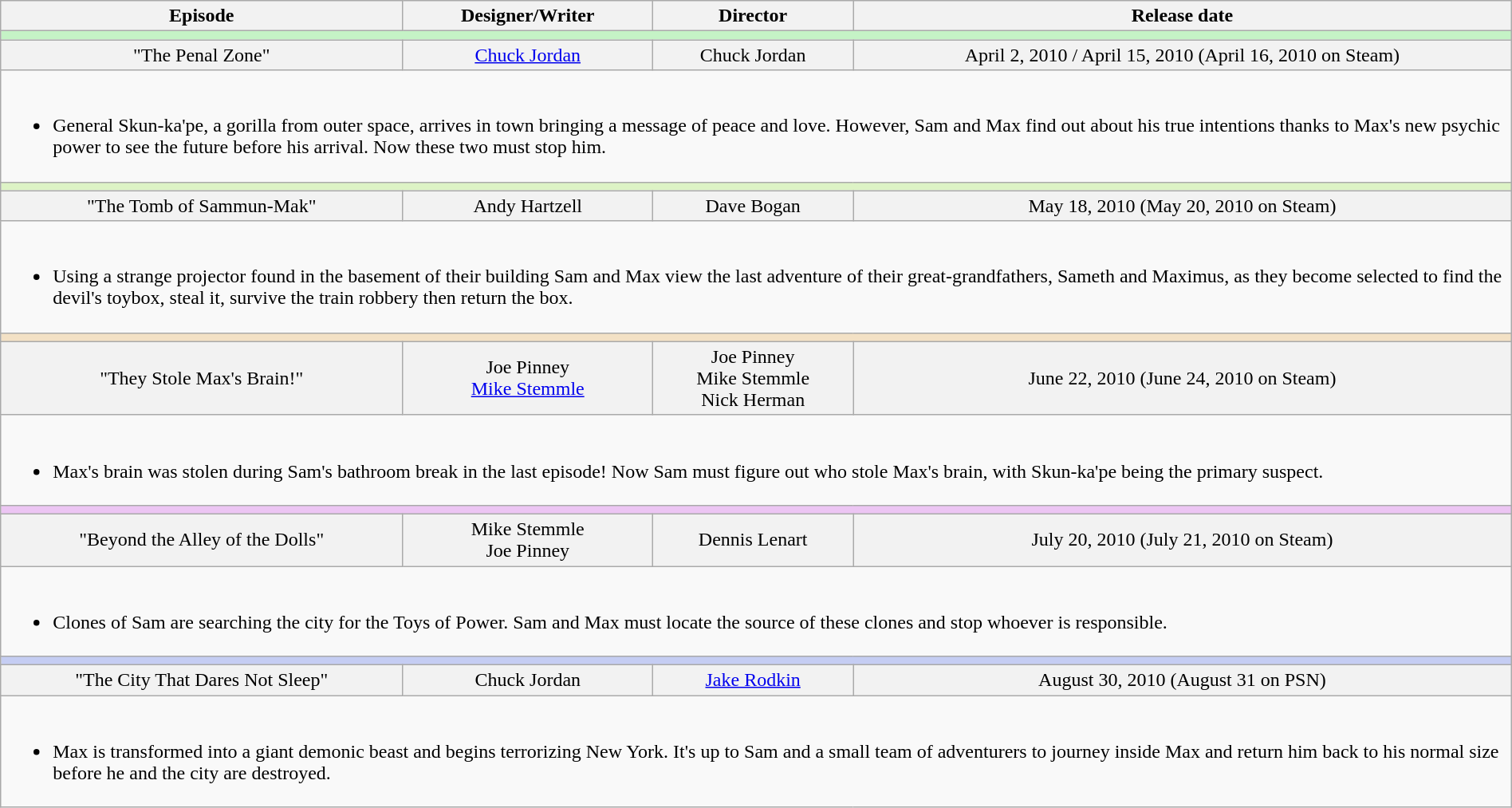<table class="wikitable" width="100%">
<tr style="text-align: center;">
<th>Episode</th>
<th>Designer/Writer</th>
<th>Director</th>
<th>Release date</th>
</tr>
<tr>
<td colspan="4" bgcolor="#C5F3C6"></td>
</tr>
<tr bgcolor="#F2F2F2" align="center">
<td>"The Penal Zone"</td>
<td><a href='#'>Chuck Jordan</a></td>
<td>Chuck Jordan</td>
<td>April 2, 2010 / April 15, 2010 (April 16, 2010 on Steam)</td>
</tr>
<tr>
<td colspan="4" style="border: none; vertical-align: top;"><br><ul><li>General Skun-ka'pe, a gorilla from outer space, arrives in town bringing a message of peace and love. However, Sam and Max find out about his true intentions thanks to Max's new psychic power to see the future before his arrival. Now these two must stop him.</li></ul></td>
</tr>
<tr>
<td colspan="4" bgcolor="#DDF3C5"></td>
</tr>
<tr bgcolor="#F2F2F2" align="center">
<td>"The Tomb of Sammun-Mak"</td>
<td>Andy Hartzell</td>
<td>Dave Bogan</td>
<td>May 18, 2010 (May 20, 2010 on Steam)</td>
</tr>
<tr>
<td colspan="4" style="border: none; vertical-align: top;"><br><ul><li>Using a strange projector found in the basement of their building Sam and Max view the last adventure of their great-grandfathers, Sameth and Maximus, as they become selected to find the devil's toybox, steal it, survive the train robbery then return the box.</li></ul></td>
</tr>
<tr>
<td colspan="4" bgcolor="#F3E1C5"></td>
</tr>
<tr bgcolor="#F2F2F2" align="center">
<td>"They Stole Max's Brain!"</td>
<td>Joe Pinney<br><a href='#'>Mike Stemmle</a></td>
<td>Joe Pinney<br>Mike Stemmle<br>Nick Herman</td>
<td>June 22, 2010 (June 24, 2010 on Steam)</td>
</tr>
<tr>
<td colspan="4" style="border: none; vertical-align: top;"><br><ul><li>Max's brain was stolen during Sam's bathroom break in the last episode! Now Sam must figure out who stole Max's brain, with Skun-ka'pe being the primary suspect.</li></ul></td>
</tr>
<tr>
<td colspan="4" bgcolor="#ECC5F3"></td>
</tr>
<tr bgcolor="#F2F2F2" align="center">
<td>"Beyond the Alley of the Dolls"</td>
<td>Mike Stemmle<br>Joe Pinney</td>
<td>Dennis Lenart</td>
<td>July 20, 2010 (July 21, 2010 on Steam)</td>
</tr>
<tr>
<td colspan="4" style="border: none; vertical-align: top;"><br><ul><li>Clones of Sam are searching the city for the Toys of Power. Sam and Max must locate the source of these clones and stop whoever is responsible.</li></ul></td>
</tr>
<tr>
<td colspan="4" bgcolor="#C5CDF3"></td>
</tr>
<tr bgcolor="#F2F2F2" align="center">
<td>"The City That Dares Not Sleep"</td>
<td>Chuck Jordan</td>
<td><a href='#'>Jake Rodkin</a></td>
<td>August 30, 2010 (August 31 on PSN)</td>
</tr>
<tr>
<td colspan="4" style="border: none; vertical-align: top;"><br><ul><li>Max is transformed into a giant demonic beast and begins terrorizing New York. It's up to Sam and a small team of adventurers to journey inside Max and return him back to his normal size before he and the city are destroyed.</li></ul></td>
</tr>
</table>
